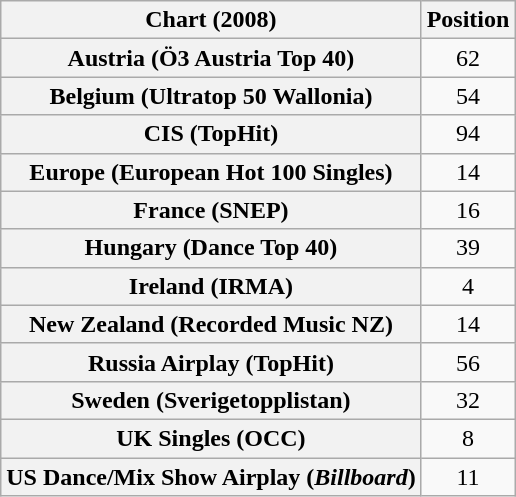<table class="wikitable sortable plainrowheaders" style="text-align:center">
<tr>
<th scope="col">Chart (2008)</th>
<th scope="col">Position</th>
</tr>
<tr>
<th scope="row">Austria (Ö3 Austria Top 40)</th>
<td>62</td>
</tr>
<tr>
<th scope="row">Belgium (Ultratop 50 Wallonia)</th>
<td>54</td>
</tr>
<tr>
<th scope="row">CIS (TopHit)</th>
<td>94</td>
</tr>
<tr>
<th scope="row">Europe (European Hot 100 Singles)</th>
<td>14</td>
</tr>
<tr>
<th scope="row">France (SNEP)</th>
<td>16</td>
</tr>
<tr>
<th scope="row">Hungary (Dance Top 40)</th>
<td>39</td>
</tr>
<tr>
<th scope="row">Ireland (IRMA)</th>
<td>4</td>
</tr>
<tr>
<th scope="row">New Zealand (Recorded Music NZ)</th>
<td>14</td>
</tr>
<tr>
<th scope="row">Russia Airplay (TopHit)</th>
<td>56</td>
</tr>
<tr>
<th scope="row">Sweden (Sverigetopplistan)</th>
<td>32</td>
</tr>
<tr>
<th scope="row">UK Singles (OCC)</th>
<td>8</td>
</tr>
<tr>
<th scope="row">US Dance/Mix Show Airplay (<em>Billboard</em>)</th>
<td>11</td>
</tr>
</table>
